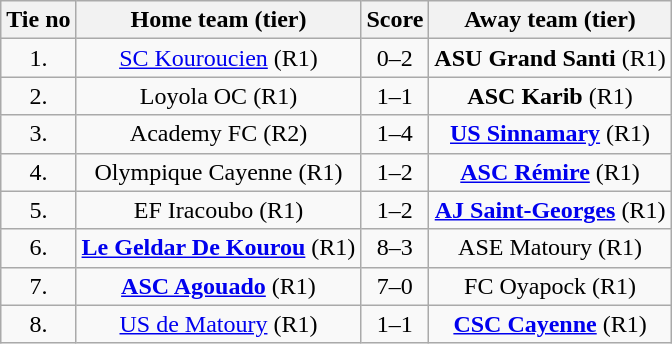<table class="wikitable" style="text-align: center">
<tr>
<th>Tie no</th>
<th>Home team (tier)</th>
<th>Score</th>
<th>Away team (tier)</th>
</tr>
<tr>
<td>1.</td>
<td> <a href='#'>SC Kouroucien</a> (R1)</td>
<td>0–2</td>
<td><strong>ASU Grand Santi</strong> (R1) </td>
</tr>
<tr>
<td>2.</td>
<td> Loyola OC (R1)</td>
<td>1–1 </td>
<td><strong>ASC Karib</strong> (R1) </td>
</tr>
<tr>
<td>3.</td>
<td> Academy FC (R2)</td>
<td>1–4</td>
<td><strong><a href='#'>US Sinnamary</a></strong> (R1) </td>
</tr>
<tr>
<td>4.</td>
<td> Olympique Cayenne (R1)</td>
<td>1–2</td>
<td><strong><a href='#'>ASC Rémire</a></strong> (R1) </td>
</tr>
<tr>
<td>5.</td>
<td> EF Iracoubo (R1)</td>
<td>1–2</td>
<td><strong><a href='#'>AJ Saint-Georges</a></strong> (R1) </td>
</tr>
<tr>
<td>6.</td>
<td> <strong><a href='#'>Le Geldar De Kourou</a></strong> (R1)</td>
<td>8–3</td>
<td>ASE Matoury (R1) </td>
</tr>
<tr>
<td>7.</td>
<td> <strong><a href='#'>ASC Agouado</a></strong> (R1)</td>
<td>7–0</td>
<td>FC Oyapock (R1) </td>
</tr>
<tr>
<td>8.</td>
<td> <a href='#'>US de Matoury</a> (R1)</td>
<td>1–1 </td>
<td><strong><a href='#'>CSC Cayenne</a></strong> (R1) </td>
</tr>
</table>
